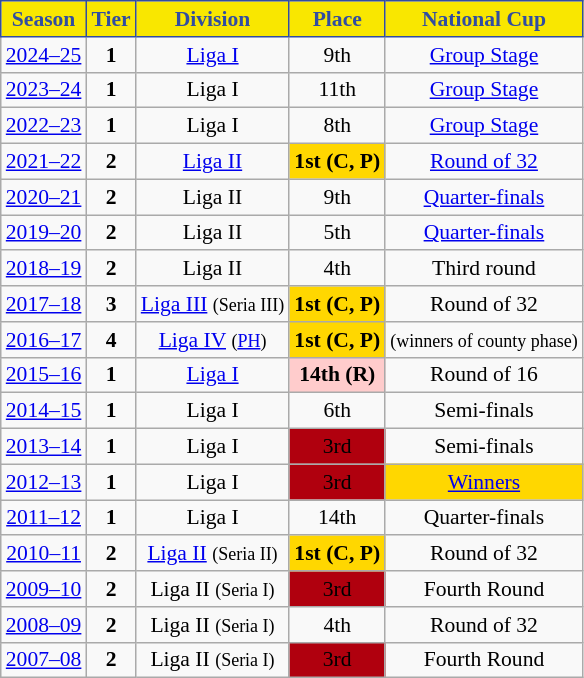<table class="wikitable" style="text-align:center; font-size:90%">
<tr>
<th style="background:#f9e700;color:#314da1;border:1px solid #314da1;">Season</th>
<th style="background:#f9e700;color:#314da1;border:1px solid #314da1;">Tier</th>
<th style="background:#f9e700;color:#314da1;border:1px solid #314da1;">Division</th>
<th style="background:#f9e700;color:#314da1;border:1px solid #314da1;">Place</th>
<th style="background:#f9e700;color:#314da1;border:1px solid #314da1;">National Cup</th>
</tr>
<tr>
<td><a href='#'>2024–25</a></td>
<td><strong>1</strong></td>
<td><a href='#'>Liga I</a></td>
<td>9th</td>
<td><a href='#'>Group Stage</a></td>
</tr>
<tr>
<td><a href='#'>2023–24</a></td>
<td><strong>1</strong></td>
<td>Liga I</td>
<td>11th</td>
<td><a href='#'>Group Stage</a></td>
</tr>
<tr>
<td><a href='#'>2022–23</a></td>
<td><strong>1</strong></td>
<td>Liga I</td>
<td>8th</td>
<td><a href='#'>Group Stage</a></td>
</tr>
<tr>
<td><a href='#'>2021–22</a></td>
<td><strong>2</strong></td>
<td><a href='#'>Liga II</a></td>
<td align=center bgcolor=gold><strong>1st</strong> <strong>(C, P)</strong></td>
<td><a href='#'>Round of 32</a></td>
</tr>
<tr>
<td><a href='#'>2020–21</a></td>
<td><strong>2</strong></td>
<td>Liga II</td>
<td>9th</td>
<td><a href='#'>Quarter-finals</a></td>
</tr>
<tr>
<td><a href='#'>2019–20</a></td>
<td><strong>2</strong></td>
<td>Liga II</td>
<td>5th</td>
<td><a href='#'>Quarter-finals</a></td>
</tr>
<tr>
<td><a href='#'>2018–19</a></td>
<td><strong>2</strong></td>
<td>Liga II</td>
<td>4th</td>
<td>Third round</td>
</tr>
<tr>
<td><a href='#'>2017–18</a></td>
<td><strong>3</strong></td>
<td><a href='#'>Liga III</a> <small>(Seria III)</small></td>
<td align=center bgcolor=gold><strong>1st</strong> <strong>(C, P)</strong></td>
<td>Round of 32</td>
</tr>
<tr>
<td><a href='#'>2016–17</a></td>
<td><strong>4</strong></td>
<td><a href='#'>Liga IV</a> <small>(<a href='#'>PH</a>)</small></td>
<td align=center bgcolor=gold><strong>1st</strong> <strong>(C, P)</strong></td>
<td><small>(winners of county phase)</small></td>
</tr>
<tr>
<td><a href='#'>2015–16</a></td>
<td><strong>1</strong></td>
<td><a href='#'>Liga I</a></td>
<td align=center bgcolor=#FFCCCC><strong>14th</strong> <strong>(R)</strong></td>
<td>Round of 16</td>
</tr>
<tr>
<td><a href='#'>2014–15</a></td>
<td><strong>1</strong></td>
<td>Liga I</td>
<td>6th</td>
<td>Semi-finals</td>
</tr>
<tr>
<td><a href='#'>2013–14</a></td>
<td><strong>1</strong></td>
<td>Liga I</td>
<td align=center bgcolor=bronze>3rd</td>
<td>Semi-finals</td>
</tr>
<tr>
<td><a href='#'>2012–13</a></td>
<td><strong>1</strong></td>
<td>Liga I</td>
<td align=center bgcolor=bronze>3rd</td>
<td align=center bgcolor=gold><a href='#'>Winners</a></td>
</tr>
<tr>
<td><a href='#'>2011–12</a></td>
<td><strong>1</strong></td>
<td>Liga I</td>
<td>14th</td>
<td>Quarter-finals</td>
</tr>
<tr>
<td><a href='#'>2010–11</a></td>
<td><strong>2</strong></td>
<td><a href='#'>Liga II</a> <small>(Seria II)</small></td>
<td align=center bgcolor=gold><strong>1st</strong> <strong>(C, P)</strong></td>
<td>Round of 32</td>
</tr>
<tr>
<td><a href='#'>2009–10</a></td>
<td><strong>2</strong></td>
<td>Liga II <small>(Seria I)</small></td>
<td align=center bgcolor=bronze>3rd</td>
<td>Fourth Round</td>
</tr>
<tr>
<td><a href='#'>2008–09</a></td>
<td><strong>2</strong></td>
<td>Liga II <small>(Seria I)</small></td>
<td>4th</td>
<td>Round of 32</td>
</tr>
<tr>
<td><a href='#'>2007–08</a></td>
<td><strong>2</strong></td>
<td>Liga II <small>(Seria I)</small></td>
<td align=center bgcolor=bronze>3rd</td>
<td>Fourth Round</td>
</tr>
</table>
